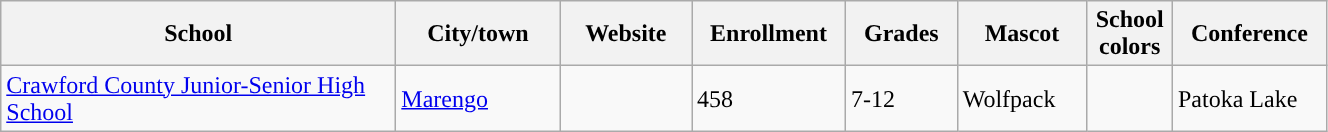<table class="wikitable sortable" width="70%">
<tr>
<th width="20%">School</th>
<th width="08%">City/town</th>
<th width="06%">Website</th>
<th width="04%">Enrollment</th>
<th width="04%">Grades</th>
<th width="04%">Mascot</th>
<th width=01%>School colors</th>
<th width="04%">Conference</th>
</tr>
<tr>
<td><a href='#'>Crawford County Junior-Senior High School</a></td>
<td><a href='#'>Marengo</a></td>
<td> </td>
<td>458</td>
<td>7-12</td>
<td>Wolfpack</td>
<td> </td>
<td>Patoka Lake</td>
</tr>
</table>
